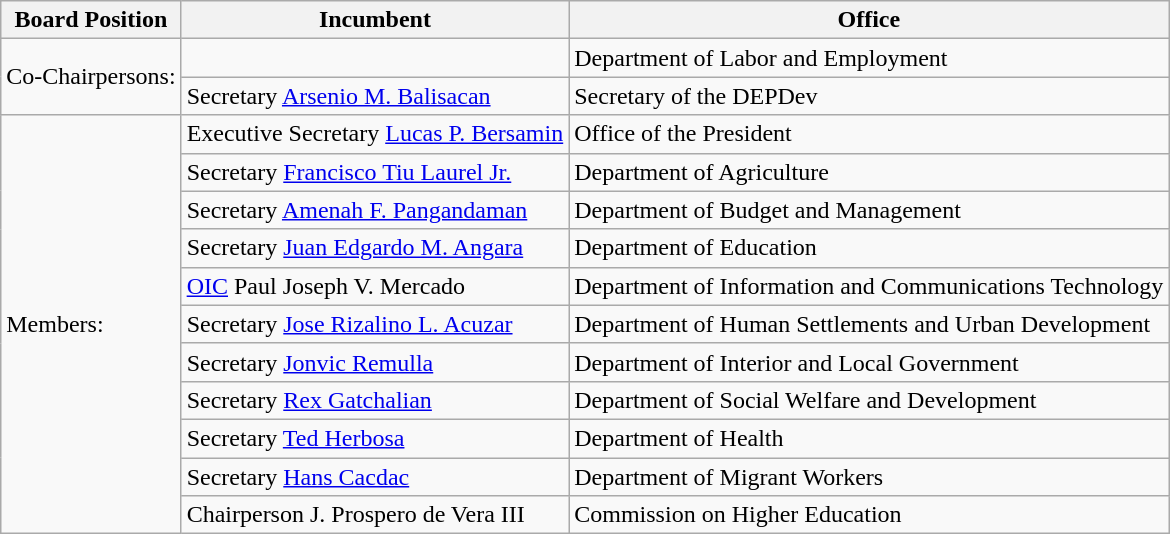<table class="wikitable">
<tr>
<th>Board Position</th>
<th>Incumbent</th>
<th>Office</th>
</tr>
<tr>
<td rowspan="2">Co-Chairpersons:</td>
<td></td>
<td>Department of Labor and Employment</td>
</tr>
<tr>
<td>Secretary <a href='#'>Arsenio M. Balisacan</a></td>
<td>Secretary of the DEPDev</td>
</tr>
<tr>
<td rowspan="11">Members:</td>
<td>Executive Secretary <a href='#'>Lucas P. Bersamin</a></td>
<td>Office of the President</td>
</tr>
<tr>
<td>Secretary <a href='#'>Francisco Tiu Laurel Jr.</a></td>
<td>Department of Agriculture</td>
</tr>
<tr>
<td>Secretary <a href='#'>Amenah F. Pangandaman</a></td>
<td>Department of Budget and Management</td>
</tr>
<tr>
<td>Secretary <a href='#'>Juan Edgardo M. Angara</a></td>
<td>Department of Education</td>
</tr>
<tr>
<td><a href='#'>OIC</a> Paul Joseph V. Mercado</td>
<td>Department of Information and Communications Technology</td>
</tr>
<tr>
<td>Secretary <a href='#'>Jose Rizalino L. Acuzar</a></td>
<td>Department of Human Settlements and Urban Development</td>
</tr>
<tr>
<td>Secretary <a href='#'>Jonvic Remulla</a></td>
<td>Department of Interior and Local Government</td>
</tr>
<tr>
<td>Secretary <a href='#'>Rex Gatchalian</a></td>
<td>Department of Social Welfare and Development</td>
</tr>
<tr>
<td>Secretary <a href='#'>Ted Herbosa</a></td>
<td>Department of Health</td>
</tr>
<tr>
<td>Secretary <a href='#'>Hans Cacdac</a></td>
<td>Department of Migrant Workers</td>
</tr>
<tr>
<td>Chairperson J. Prospero de Vera III</td>
<td>Commission on Higher Education</td>
</tr>
</table>
